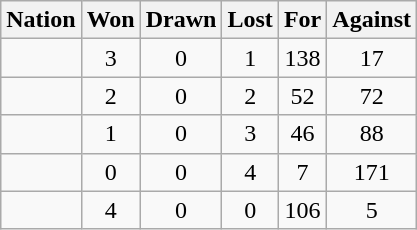<table class="wikitable" style="text-align: center;">
<tr>
<th>Nation</th>
<th>Won</th>
<th>Drawn</th>
<th>Lost</th>
<th>For</th>
<th>Against</th>
</tr>
<tr>
<td align="left"></td>
<td>3</td>
<td>0</td>
<td>1</td>
<td>138</td>
<td>17</td>
</tr>
<tr>
<td align="left"></td>
<td>2</td>
<td>0</td>
<td>2</td>
<td>52</td>
<td>72</td>
</tr>
<tr>
<td align="left"></td>
<td>1</td>
<td>0</td>
<td>3</td>
<td>46</td>
<td>88</td>
</tr>
<tr>
<td align="left"></td>
<td>0</td>
<td>0</td>
<td>4</td>
<td>7</td>
<td>171</td>
</tr>
<tr>
<td align="left"> </td>
<td>4</td>
<td>0</td>
<td>0</td>
<td>106</td>
<td>5</td>
</tr>
</table>
